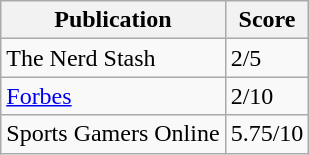<table class="wikitable">
<tr>
<th>Publication</th>
<th>Score</th>
</tr>
<tr>
<td>The Nerd Stash</td>
<td>2/5</td>
</tr>
<tr>
<td><a href='#'>Forbes</a></td>
<td>2/10</td>
</tr>
<tr>
<td>Sports Gamers Online</td>
<td>5.75/10</td>
</tr>
</table>
